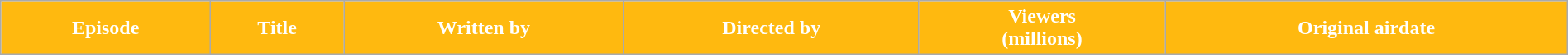<table class="wikitable plainrowheaders" style="width:100%;">
<tr style="color:#fff;">
<th style="background:#FFB90F;">Episode</th>
<th style="background:#FFB90F;">Title</th>
<th style="background:#FFB90F;">Written by</th>
<th style="background:#FFB90F;">Directed by</th>
<th style="background:#FFB90F;">Viewers<br>(millions)</th>
<th style="background:#FFB90F;">Original airdate<br>
</th>
</tr>
</table>
